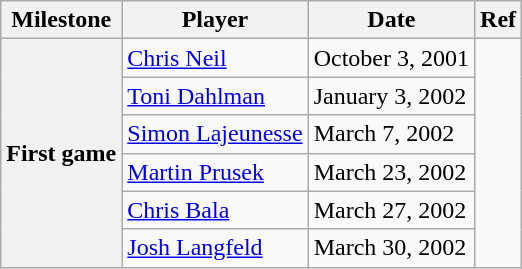<table class="wikitable">
<tr>
<th scope="col">Milestone</th>
<th scope="col">Player</th>
<th scope="col">Date</th>
<th scope="col">Ref</th>
</tr>
<tr>
<th rowspan=6>First game</th>
<td><a href='#'>Chris Neil</a></td>
<td>October 3, 2001</td>
<td rowspan=6></td>
</tr>
<tr>
<td><a href='#'>Toni Dahlman</a></td>
<td>January 3, 2002</td>
</tr>
<tr>
<td><a href='#'>Simon Lajeunesse</a></td>
<td>March 7, 2002</td>
</tr>
<tr>
<td><a href='#'>Martin Prusek</a></td>
<td>March 23, 2002</td>
</tr>
<tr>
<td><a href='#'>Chris Bala</a></td>
<td>March 27, 2002</td>
</tr>
<tr>
<td><a href='#'>Josh Langfeld</a></td>
<td>March 30, 2002</td>
</tr>
</table>
